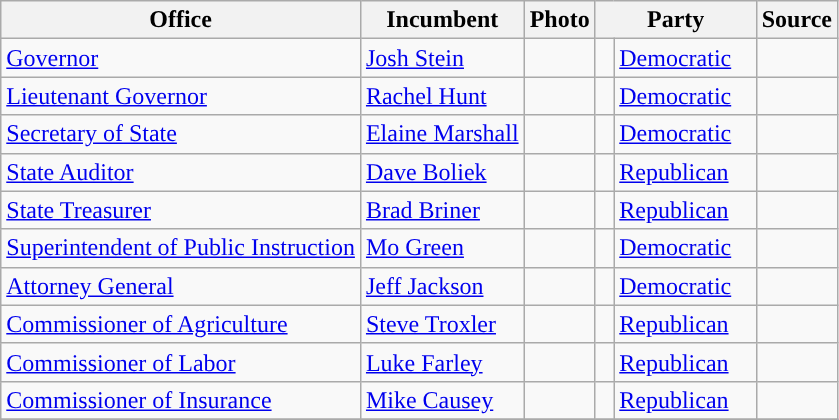<table class="wikitable sortable">
<tr>
<th>Office</th>
<th>Incumbent</th>
<th>Photo</th>
<th width=100px colspan=2>Party</th>
<th>Source</th>
</tr>
<tr>
<td><a href='#'>Governor</a></td>
<td data-sort-value="Stein, Josh"><a href='#'>Josh Stein</a></td>
<td></td>
<td width=5px style="background-color: "></td>
<td><a href='#'>Democratic</a></td>
<td></td>
</tr>
<tr>
<td><a href='#'>Lieutenant Governor</a></td>
<td data-sort-value="Hunt, Rachel"><a href='#'>Rachel Hunt</a></td>
<td></td>
<td width=5px style="background-color: "></td>
<td><a href='#'>Democratic</a></td>
<td></td>
</tr>
<tr>
<td><a href='#'>Secretary of State</a></td>
<td data-sort-value="Marshall, Elaine"><a href='#'>Elaine Marshall</a></td>
<td></td>
<td with=5px style="background-color: "></td>
<td><a href='#'>Democratic</a></td>
<td></td>
</tr>
<tr>
<td><a href='#'>State Auditor</a></td>
<td data-sort-value="Boliek, Dave"><a href='#'>Dave Boliek</a></td>
<td></td>
<td with=5px style="background-color: "></td>
<td><a href='#'>Republican</a></td>
<td></td>
</tr>
<tr>
<td><a href='#'>State Treasurer</a></td>
<td data-sort-value="Briner, Brad"><a href='#'>Brad Briner</a></td>
<td></td>
<td with=5px style="background-color: "></td>
<td><a href='#'>Republican</a></td>
<td></td>
</tr>
<tr>
<td><a href='#'>Superintendent of Public Instruction</a></td>
<td data-sort-value="Green, Mo"><a href='#'>Mo Green</a></td>
<td></td>
<td with=5px style="background-color: "></td>
<td><a href='#'>Democratic</a></td>
<td></td>
</tr>
<tr>
<td><a href='#'>Attorney General</a></td>
<td data-sort-value="Jackson, Jeff"><a href='#'>Jeff Jackson</a></td>
<td></td>
<td with=5px style="background-color: "></td>
<td><a href='#'>Democratic</a></td>
<td></td>
</tr>
<tr>
<td><a href='#'>Commissioner of Agriculture</a></td>
<td data-sort-value="Troxler, Steve"><a href='#'>Steve Troxler</a></td>
<td></td>
<td with=5px style="background-color: "></td>
<td><a href='#'>Republican</a></td>
<td></td>
</tr>
<tr>
<td><a href='#'>Commissioner of Labor</a></td>
<td data-sort-value="Farley, L"><a href='#'>Luke Farley</a></td>
<td></td>
<td with=5px style="background-color: "></td>
<td><a href='#'>Republican</a></td>
<td></td>
</tr>
<tr>
<td><a href='#'>Commissioner of Insurance</a></td>
<td data-sort-value="Causey, Mike"><a href='#'>Mike Causey</a></td>
<td></td>
<td with=5px style="background-color: "></td>
<td><a href='#'>Republican</a></td>
<td></td>
</tr>
<tr>
</tr>
</table>
